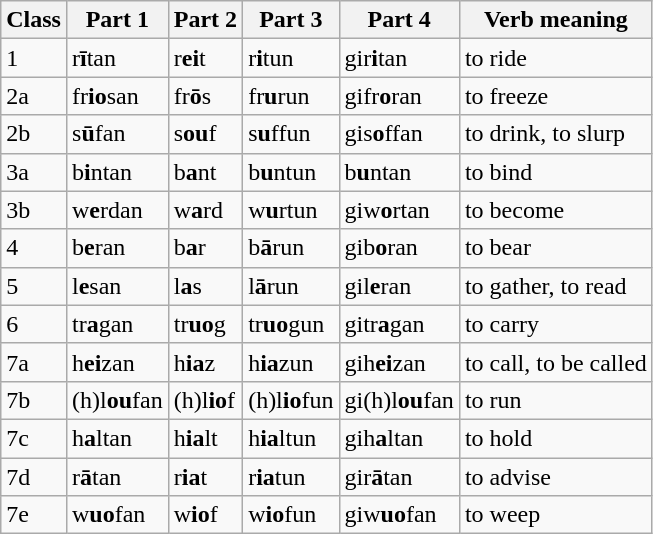<table class="wikitable">
<tr>
<th>Class</th>
<th>Part 1</th>
<th>Part 2</th>
<th>Part 3</th>
<th>Part 4</th>
<th>Verb meaning</th>
</tr>
<tr>
<td>1</td>
<td>r<strong>ī</strong>tan</td>
<td>r<strong>ei</strong>t</td>
<td>r<strong>i</strong>tun</td>
<td>gir<strong>i</strong>tan</td>
<td>to ride</td>
</tr>
<tr>
<td>2a</td>
<td>fr<strong>io</strong>san</td>
<td>fr<strong>ō</strong>s</td>
<td>fr<strong>u</strong>run</td>
<td>gifr<strong>o</strong>ran</td>
<td>to freeze</td>
</tr>
<tr>
<td>2b</td>
<td>s<strong>ū</strong>fan</td>
<td>s<strong>ou</strong>f</td>
<td>s<strong>u</strong>ffun</td>
<td>gis<strong>o</strong>ffan</td>
<td>to drink, to slurp</td>
</tr>
<tr>
<td>3a</td>
<td>b<strong>i</strong>ntan</td>
<td>b<strong>a</strong>nt</td>
<td>b<strong>u</strong>ntun</td>
<td>b<strong>u</strong>ntan</td>
<td>to bind</td>
</tr>
<tr>
<td>3b</td>
<td>w<strong>e</strong>rdan</td>
<td>w<strong>a</strong>rd</td>
<td>w<strong>u</strong>rtun</td>
<td>giw<strong>o</strong>rtan</td>
<td>to become</td>
</tr>
<tr>
<td>4</td>
<td>b<strong>e</strong>ran</td>
<td>b<strong>a</strong>r</td>
<td>b<strong>ā</strong>run</td>
<td>gib<strong>o</strong>ran</td>
<td>to bear</td>
</tr>
<tr>
<td>5</td>
<td>l<strong>e</strong>san</td>
<td>l<strong>a</strong>s</td>
<td>l<strong>ā</strong>run</td>
<td>gil<strong>e</strong>ran</td>
<td>to gather, to read</td>
</tr>
<tr>
<td>6</td>
<td>tr<strong>a</strong>gan</td>
<td>tr<strong>uo</strong>g</td>
<td>tr<strong>uo</strong>gun</td>
<td>gitr<strong>a</strong>gan</td>
<td>to carry</td>
</tr>
<tr>
<td>7a</td>
<td>h<strong>ei</strong>zan</td>
<td>h<strong>ia</strong>z</td>
<td>h<strong>ia</strong>zun</td>
<td>gih<strong>ei</strong>zan</td>
<td>to call, to be called</td>
</tr>
<tr>
<td>7b</td>
<td>(h)l<strong>ou</strong>fan</td>
<td>(h)l<strong>io</strong>f</td>
<td>(h)l<strong>io</strong>fun</td>
<td>gi(h)l<strong>ou</strong>fan</td>
<td>to run</td>
</tr>
<tr>
<td>7c</td>
<td>h<strong>a</strong>ltan</td>
<td>h<strong>ia</strong>lt</td>
<td>h<strong>ia</strong>ltun</td>
<td>gih<strong>a</strong>ltan</td>
<td>to hold</td>
</tr>
<tr>
<td>7d</td>
<td>r<strong>ā</strong>tan</td>
<td>r<strong>ia</strong>t</td>
<td>r<strong>ia</strong>tun</td>
<td>gir<strong>ā</strong>tan</td>
<td>to advise</td>
</tr>
<tr>
<td>7e</td>
<td>w<strong>uo</strong>fan</td>
<td>w<strong>io</strong>f</td>
<td>w<strong>io</strong>fun</td>
<td>giw<strong>uo</strong>fan</td>
<td>to weep</td>
</tr>
</table>
